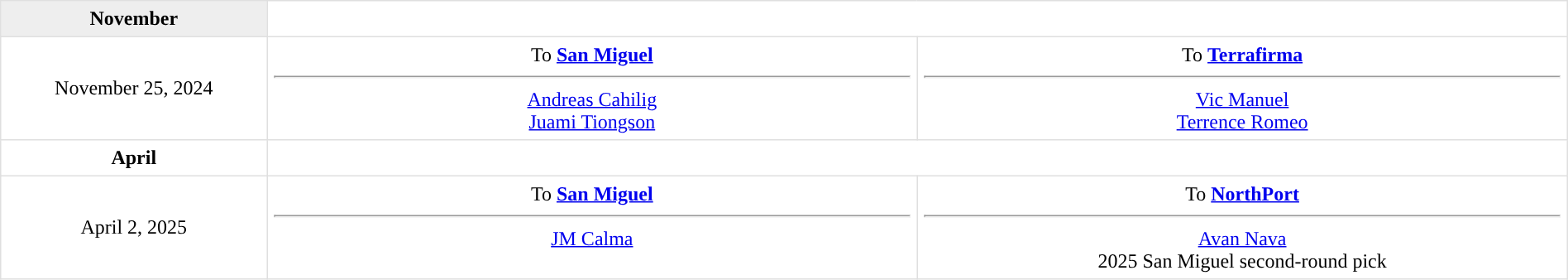<table border=1 style="border-collapse:collapse; text-align: center; width: 100%" bordercolor="#DFDFDF"  cellpadding="5">
<tr bgcolor="eeeeee">
<th>November</th>
</tr>
<tr>
<td style="width:12%">November 25, 2024</td>
<td style="width:29.3%" valign="top">To <strong><a href='#'>San Miguel</a></strong><hr><a href='#'>Andreas Cahilig</a><br><a href='#'>Juami Tiongson</a></td>
<td style="width:29.3%" valign="top">To <strong><a href='#'>Terrafirma</a></strong><hr><a href='#'>Vic Manuel</a><br><a href='#'>Terrence Romeo</a></td>
</tr>
<tr>
<th>April</th>
</tr>
<tr>
<td style="width:12%">April 2, 2025</td>
<td style="width:29.3%" valign="top">To <strong><a href='#'>San Miguel</a></strong><hr><a href='#'>JM Calma</a></td>
<td style="width:29.3%" valign="top">To <strong><a href='#'>NorthPort</a></strong><hr><a href='#'>Avan Nava</a><br>2025 San Miguel second-round pick</td>
</tr>
</table>
